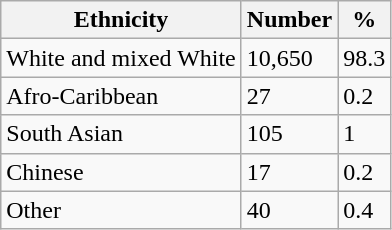<table class="wikitable">
<tr>
<th>Ethnicity</th>
<th>Number</th>
<th>%</th>
</tr>
<tr>
<td>White and mixed White</td>
<td>10,650</td>
<td>98.3</td>
</tr>
<tr>
<td>Afro-Caribbean</td>
<td>27</td>
<td>0.2</td>
</tr>
<tr>
<td>South Asian</td>
<td>105</td>
<td>1</td>
</tr>
<tr>
<td>Chinese</td>
<td>17</td>
<td>0.2</td>
</tr>
<tr>
<td>Other</td>
<td>40</td>
<td>0.4</td>
</tr>
</table>
